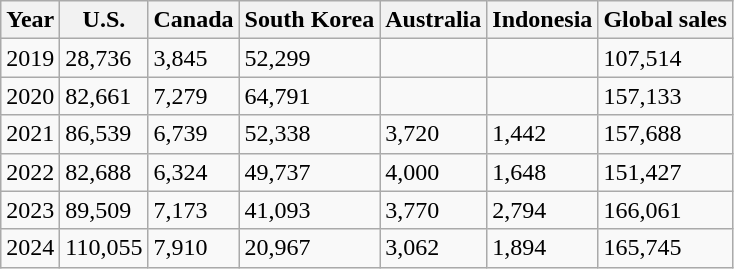<table class="wikitable">
<tr>
<th>Year</th>
<th>U.S.</th>
<th>Canada</th>
<th>South Korea</th>
<th>Australia</th>
<th>Indonesia</th>
<th>Global sales</th>
</tr>
<tr>
<td>2019</td>
<td>28,736</td>
<td>3,845</td>
<td>52,299</td>
<td></td>
<td></td>
<td>107,514</td>
</tr>
<tr>
<td>2020</td>
<td>82,661</td>
<td>7,279</td>
<td>64,791</td>
<td></td>
<td></td>
<td>157,133</td>
</tr>
<tr>
<td>2021</td>
<td>86,539</td>
<td>6,739</td>
<td>52,338</td>
<td>3,720</td>
<td>1,442</td>
<td>157,688</td>
</tr>
<tr>
<td>2022</td>
<td>82,688</td>
<td>6,324</td>
<td>49,737</td>
<td>4,000</td>
<td>1,648</td>
<td>151,427</td>
</tr>
<tr>
<td>2023</td>
<td>89,509</td>
<td>7,173</td>
<td>41,093</td>
<td>3,770</td>
<td>2,794</td>
<td>166,061</td>
</tr>
<tr>
<td>2024</td>
<td>110,055</td>
<td>7,910</td>
<td>20,967</td>
<td>3,062</td>
<td>1,894</td>
<td>165,745</td>
</tr>
</table>
